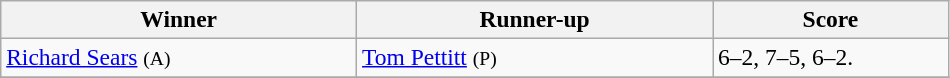<table class="wikitable" style="font-size:98%;">
<tr>
<th style="width:230px;">Winner</th>
<th style="width:230px;">Runner-up</th>
<th style="width:150px;">Score</th>
</tr>
<tr>
<td> <a href='#'>Richard Sears</a> <small>(A)</small></td>
<td> <a href='#'>Tom Pettitt</a> <small>(P)</small></td>
<td>6–2, 7–5, 6–2.</td>
</tr>
<tr>
</tr>
</table>
